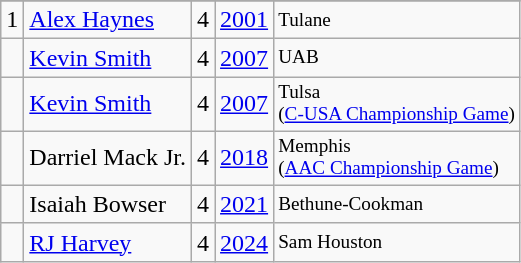<table class="wikitable">
<tr>
</tr>
<tr>
<td>1</td>
<td><a href='#'>Alex Haynes</a></td>
<td>4</td>
<td><a href='#'>2001</a></td>
<td style="font-size:80%;">Tulane</td>
</tr>
<tr>
<td></td>
<td><a href='#'>Kevin Smith</a></td>
<td>4</td>
<td><a href='#'>2007</a></td>
<td style="font-size:80%;">UAB</td>
</tr>
<tr>
<td></td>
<td><a href='#'>Kevin Smith</a></td>
<td>4</td>
<td><a href='#'>2007</a></td>
<td style="font-size:80%;">Tulsa<br>(<a href='#'>C-USA Championship Game</a>)</td>
</tr>
<tr>
<td></td>
<td>Darriel Mack Jr.</td>
<td>4</td>
<td><a href='#'>2018</a></td>
<td style="font-size:80%;">Memphis<br>(<a href='#'>AAC Championship Game</a>)</td>
</tr>
<tr>
<td></td>
<td>Isaiah Bowser</td>
<td>4</td>
<td><a href='#'>2021</a></td>
<td style="font-size:80%;">Bethune-Cookman</td>
</tr>
<tr>
<td></td>
<td><a href='#'>RJ Harvey</a></td>
<td>4</td>
<td><a href='#'>2024</a></td>
<td style="font-size:80%;">Sam Houston</td>
</tr>
</table>
